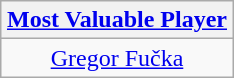<table class=wikitable style="text-align:center; margin:auto">
<tr>
<th><a href='#'>Most Valuable Player</a></th>
</tr>
<tr>
<td> <a href='#'>Gregor Fučka</a></td>
</tr>
</table>
